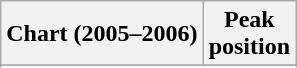<table class="wikitable sortable plainrowheaders" style="text-align:center">
<tr>
<th scope="col">Chart (2005–2006)</th>
<th scope="col">Peak<br>position</th>
</tr>
<tr>
</tr>
<tr>
</tr>
</table>
